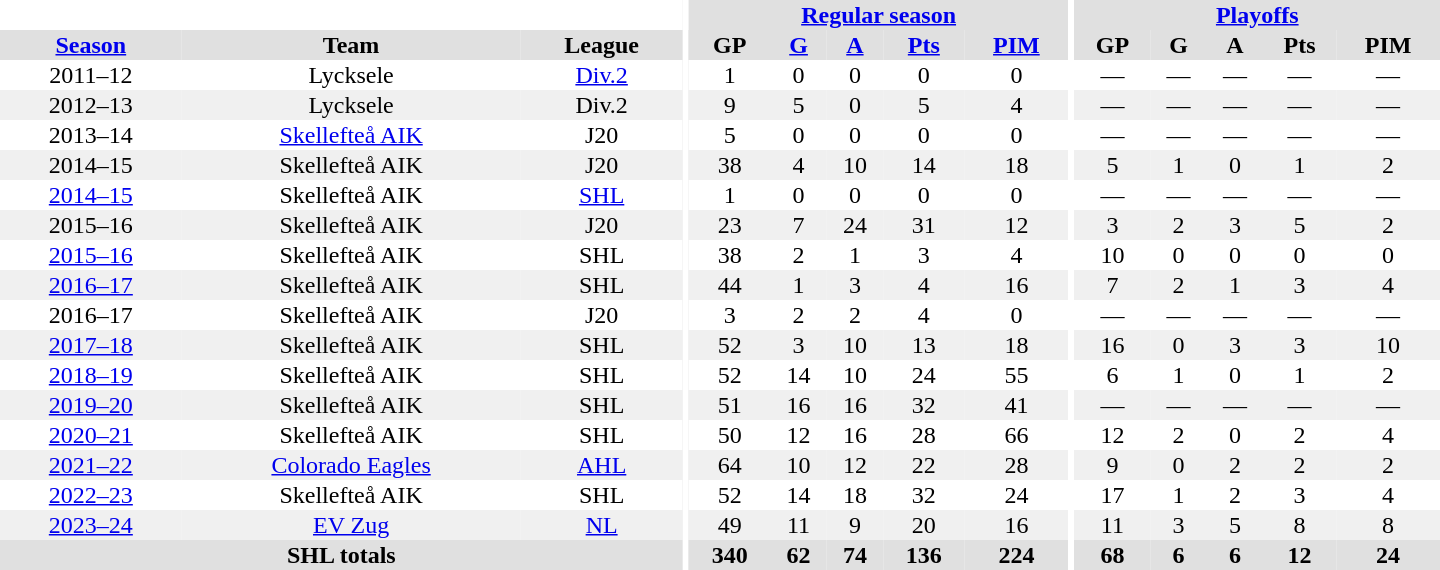<table border="0" cellpadding="1" cellspacing="0" style="text-align:center; width:60em">
<tr bgcolor="#e0e0e0">
<th colspan="3" bgcolor="#ffffff"></th>
<th rowspan="99" bgcolor="#ffffff"></th>
<th colspan="5"><a href='#'>Regular season</a></th>
<th rowspan="99" bgcolor="#ffffff"></th>
<th colspan="5"><a href='#'>Playoffs</a></th>
</tr>
<tr bgcolor="#e0e0e0">
<th><a href='#'>Season</a></th>
<th>Team</th>
<th>League</th>
<th>GP</th>
<th><a href='#'>G</a></th>
<th><a href='#'>A</a></th>
<th><a href='#'>Pts</a></th>
<th><a href='#'>PIM</a></th>
<th>GP</th>
<th>G</th>
<th>A</th>
<th>Pts</th>
<th>PIM</th>
</tr>
<tr>
<td>2011–12</td>
<td>Lycksele</td>
<td><a href='#'>Div.2</a></td>
<td>1</td>
<td>0</td>
<td>0</td>
<td>0</td>
<td>0</td>
<td>—</td>
<td>—</td>
<td>—</td>
<td>—</td>
<td>—</td>
</tr>
<tr bgcolor="#f0f0f0">
<td>2012–13</td>
<td>Lycksele</td>
<td>Div.2</td>
<td>9</td>
<td>5</td>
<td>0</td>
<td>5</td>
<td>4</td>
<td>—</td>
<td>—</td>
<td>—</td>
<td>—</td>
<td>—</td>
</tr>
<tr>
<td>2013–14</td>
<td><a href='#'>Skellefteå AIK</a></td>
<td>J20</td>
<td>5</td>
<td>0</td>
<td>0</td>
<td>0</td>
<td>0</td>
<td>—</td>
<td>—</td>
<td>—</td>
<td>—</td>
<td>—</td>
</tr>
<tr bgcolor="#f0f0f0">
<td>2014–15</td>
<td>Skellefteå AIK</td>
<td>J20</td>
<td>38</td>
<td>4</td>
<td>10</td>
<td>14</td>
<td>18</td>
<td>5</td>
<td>1</td>
<td>0</td>
<td>1</td>
<td>2</td>
</tr>
<tr>
<td><a href='#'>2014–15</a></td>
<td>Skellefteå AIK</td>
<td><a href='#'>SHL</a></td>
<td>1</td>
<td>0</td>
<td>0</td>
<td>0</td>
<td>0</td>
<td>—</td>
<td>—</td>
<td>—</td>
<td>—</td>
<td>—</td>
</tr>
<tr bgcolor="#f0f0f0">
<td>2015–16</td>
<td>Skellefteå AIK</td>
<td>J20</td>
<td>23</td>
<td>7</td>
<td>24</td>
<td>31</td>
<td>12</td>
<td>3</td>
<td>2</td>
<td>3</td>
<td>5</td>
<td>2</td>
</tr>
<tr>
<td><a href='#'>2015–16</a></td>
<td>Skellefteå AIK</td>
<td>SHL</td>
<td>38</td>
<td>2</td>
<td>1</td>
<td>3</td>
<td>4</td>
<td>10</td>
<td>0</td>
<td>0</td>
<td>0</td>
<td>0</td>
</tr>
<tr bgcolor="#f0f0f0">
<td><a href='#'>2016–17</a></td>
<td>Skellefteå AIK</td>
<td>SHL</td>
<td>44</td>
<td>1</td>
<td>3</td>
<td>4</td>
<td>16</td>
<td>7</td>
<td>2</td>
<td>1</td>
<td>3</td>
<td>4</td>
</tr>
<tr>
<td>2016–17</td>
<td>Skellefteå AIK</td>
<td>J20</td>
<td>3</td>
<td>2</td>
<td>2</td>
<td>4</td>
<td>0</td>
<td>—</td>
<td>—</td>
<td>—</td>
<td>—</td>
<td>—</td>
</tr>
<tr bgcolor="#f0f0f0">
<td><a href='#'>2017–18</a></td>
<td>Skellefteå AIK</td>
<td>SHL</td>
<td>52</td>
<td>3</td>
<td>10</td>
<td>13</td>
<td>18</td>
<td>16</td>
<td>0</td>
<td>3</td>
<td>3</td>
<td>10</td>
</tr>
<tr>
<td><a href='#'>2018–19</a></td>
<td>Skellefteå AIK</td>
<td>SHL</td>
<td>52</td>
<td>14</td>
<td>10</td>
<td>24</td>
<td>55</td>
<td>6</td>
<td>1</td>
<td>0</td>
<td>1</td>
<td>2</td>
</tr>
<tr bgcolor="#f0f0f0">
<td><a href='#'>2019–20</a></td>
<td>Skellefteå AIK</td>
<td>SHL</td>
<td>51</td>
<td>16</td>
<td>16</td>
<td>32</td>
<td>41</td>
<td>—</td>
<td>—</td>
<td>—</td>
<td>—</td>
<td>—</td>
</tr>
<tr>
<td><a href='#'>2020–21</a></td>
<td>Skellefteå AIK</td>
<td>SHL</td>
<td>50</td>
<td>12</td>
<td>16</td>
<td>28</td>
<td>66</td>
<td>12</td>
<td>2</td>
<td>0</td>
<td>2</td>
<td>4</td>
</tr>
<tr bgcolor="#f0f0f0">
<td><a href='#'>2021–22</a></td>
<td><a href='#'>Colorado Eagles</a></td>
<td><a href='#'>AHL</a></td>
<td>64</td>
<td>10</td>
<td>12</td>
<td>22</td>
<td>28</td>
<td>9</td>
<td>0</td>
<td>2</td>
<td>2</td>
<td>2</td>
</tr>
<tr>
<td><a href='#'>2022–23</a></td>
<td>Skellefteå AIK</td>
<td>SHL</td>
<td>52</td>
<td>14</td>
<td>18</td>
<td>32</td>
<td>24</td>
<td>17</td>
<td>1</td>
<td>2</td>
<td>3</td>
<td>4</td>
</tr>
<tr bgcolor="#f0f0f0">
<td><a href='#'>2023–24</a></td>
<td><a href='#'>EV Zug</a></td>
<td><a href='#'>NL</a></td>
<td>49</td>
<td>11</td>
<td>9</td>
<td>20</td>
<td>16</td>
<td>11</td>
<td>3</td>
<td>5</td>
<td>8</td>
<td>8</td>
</tr>
<tr bgcolor="#e0e0e0">
<th colspan="3">SHL totals</th>
<th>340</th>
<th>62</th>
<th>74</th>
<th>136</th>
<th>224</th>
<th>68</th>
<th>6</th>
<th>6</th>
<th>12</th>
<th>24</th>
</tr>
</table>
